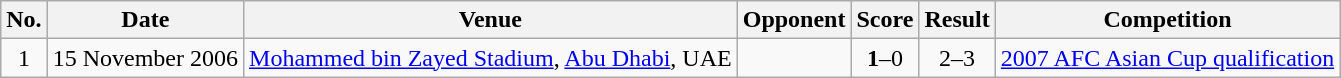<table class="wikitable plainrowheaders sortable">
<tr>
<th scope="col">No.</th>
<th scope="col">Date</th>
<th scope="col">Venue</th>
<th scope="col">Opponent</th>
<th scope="col">Score</th>
<th scope="col">Result</th>
<th scope="col">Competition</th>
</tr>
<tr>
<td align="center">1</td>
<td>15 November 2006</td>
<td><a href='#'>Mohammed bin Zayed Stadium</a>, <a href='#'>Abu Dhabi</a>, UAE</td>
<td></td>
<td align="center"><strong>1</strong>–0</td>
<td align="center">2–3</td>
<td><a href='#'>2007 AFC Asian Cup qualification</a></td>
</tr>
</table>
